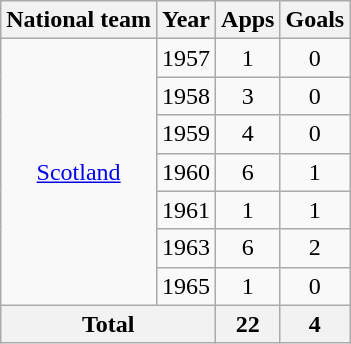<table class="wikitable" style="font-size:100%; text-align: center">
<tr>
<th>National team</th>
<th>Year</th>
<th>Apps</th>
<th>Goals</th>
</tr>
<tr>
<td rowspan="7"><a href='#'>Scotland</a></td>
<td>1957</td>
<td>1</td>
<td>0</td>
</tr>
<tr>
<td>1958</td>
<td>3</td>
<td>0</td>
</tr>
<tr>
<td>1959</td>
<td>4</td>
<td>0</td>
</tr>
<tr>
<td>1960</td>
<td>6</td>
<td>1</td>
</tr>
<tr>
<td>1961</td>
<td>1</td>
<td>1</td>
</tr>
<tr>
<td>1963</td>
<td>6</td>
<td>2</td>
</tr>
<tr>
<td>1965</td>
<td>1</td>
<td>0</td>
</tr>
<tr>
<th colspan=2>Total</th>
<th>22</th>
<th>4</th>
</tr>
</table>
